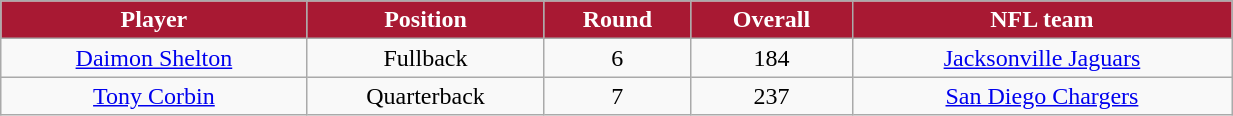<table class="wikitable" width="65%">
<tr align="center"  style="background:#A81933;color:#FFFFFF;">
<td><strong>Player</strong></td>
<td><strong>Position</strong></td>
<td><strong>Round</strong></td>
<td><strong>Overall</strong></td>
<td><strong>NFL team</strong></td>
</tr>
<tr align="center" bgcolor="">
<td><a href='#'>Daimon Shelton</a></td>
<td>Fullback</td>
<td>6</td>
<td>184</td>
<td><a href='#'>Jacksonville Jaguars</a></td>
</tr>
<tr align="center" bgcolor="">
<td><a href='#'>Tony Corbin</a></td>
<td>Quarterback</td>
<td>7</td>
<td>237</td>
<td><a href='#'>San Diego Chargers</a></td>
</tr>
</table>
